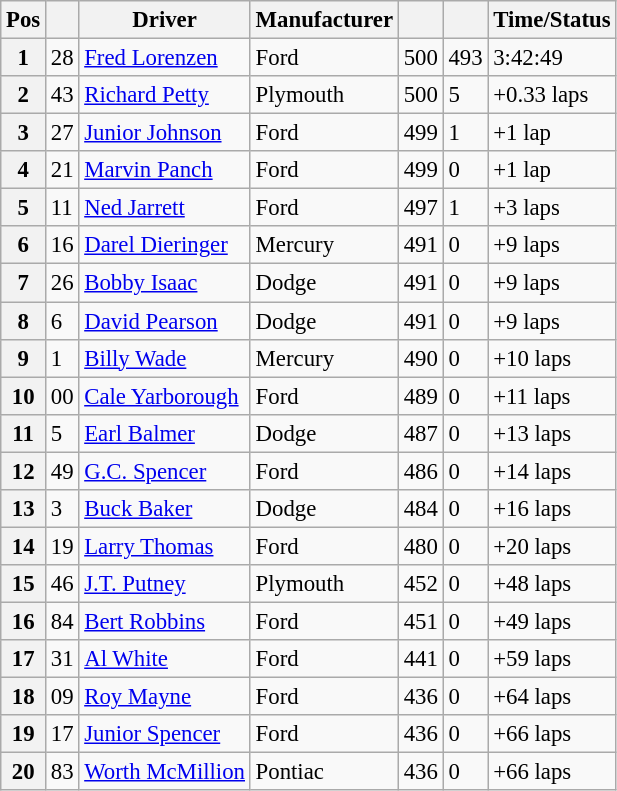<table class="wikitable" style="font-size:95%;">
<tr>
<th>Pos</th>
<th></th>
<th>Driver</th>
<th>Manufacturer</th>
<th></th>
<th></th>
<th>Time/Status</th>
</tr>
<tr>
<th>1</th>
<td>28</td>
<td><a href='#'>Fred Lorenzen</a></td>
<td>Ford</td>
<td>500</td>
<td>493</td>
<td>3:42:49</td>
</tr>
<tr>
<th>2</th>
<td>43</td>
<td><a href='#'>Richard Petty</a></td>
<td>Plymouth</td>
<td>500</td>
<td>5</td>
<td>+0.33 laps</td>
</tr>
<tr>
<th>3</th>
<td>27</td>
<td><a href='#'>Junior Johnson</a></td>
<td>Ford</td>
<td>499</td>
<td>1</td>
<td>+1 lap</td>
</tr>
<tr>
<th>4</th>
<td>21</td>
<td><a href='#'>Marvin Panch</a></td>
<td>Ford</td>
<td>499</td>
<td>0</td>
<td>+1 lap</td>
</tr>
<tr>
<th>5</th>
<td>11</td>
<td><a href='#'>Ned Jarrett</a></td>
<td>Ford</td>
<td>497</td>
<td>1</td>
<td>+3 laps</td>
</tr>
<tr>
<th>6</th>
<td>16</td>
<td><a href='#'>Darel Dieringer</a></td>
<td>Mercury</td>
<td>491</td>
<td>0</td>
<td>+9 laps</td>
</tr>
<tr>
<th>7</th>
<td>26</td>
<td><a href='#'>Bobby Isaac</a></td>
<td>Dodge</td>
<td>491</td>
<td>0</td>
<td>+9 laps</td>
</tr>
<tr>
<th>8</th>
<td>6</td>
<td><a href='#'>David Pearson</a></td>
<td>Dodge</td>
<td>491</td>
<td>0</td>
<td>+9 laps</td>
</tr>
<tr>
<th>9</th>
<td>1</td>
<td><a href='#'>Billy Wade</a></td>
<td>Mercury</td>
<td>490</td>
<td>0</td>
<td>+10 laps</td>
</tr>
<tr>
<th>10</th>
<td>00</td>
<td><a href='#'>Cale Yarborough</a></td>
<td>Ford</td>
<td>489</td>
<td>0</td>
<td>+11 laps</td>
</tr>
<tr>
<th>11</th>
<td>5</td>
<td><a href='#'>Earl Balmer</a></td>
<td>Dodge</td>
<td>487</td>
<td>0</td>
<td>+13 laps</td>
</tr>
<tr>
<th>12</th>
<td>49</td>
<td><a href='#'>G.C. Spencer</a></td>
<td>Ford</td>
<td>486</td>
<td>0</td>
<td>+14 laps</td>
</tr>
<tr>
<th>13</th>
<td>3</td>
<td><a href='#'>Buck Baker</a></td>
<td>Dodge</td>
<td>484</td>
<td>0</td>
<td>+16 laps</td>
</tr>
<tr>
<th>14</th>
<td>19</td>
<td><a href='#'>Larry Thomas</a></td>
<td>Ford</td>
<td>480</td>
<td>0</td>
<td>+20 laps</td>
</tr>
<tr>
<th>15</th>
<td>46</td>
<td><a href='#'>J.T. Putney</a></td>
<td>Plymouth</td>
<td>452</td>
<td>0</td>
<td>+48 laps</td>
</tr>
<tr>
<th>16</th>
<td>84</td>
<td><a href='#'>Bert Robbins</a></td>
<td>Ford</td>
<td>451</td>
<td>0</td>
<td>+49 laps</td>
</tr>
<tr>
<th>17</th>
<td>31</td>
<td><a href='#'>Al White</a></td>
<td>Ford</td>
<td>441</td>
<td>0</td>
<td>+59 laps</td>
</tr>
<tr>
<th>18</th>
<td>09</td>
<td><a href='#'>Roy Mayne</a></td>
<td>Ford</td>
<td>436</td>
<td>0</td>
<td>+64 laps</td>
</tr>
<tr>
<th>19</th>
<td>17</td>
<td><a href='#'>Junior Spencer</a></td>
<td>Ford</td>
<td>436</td>
<td>0</td>
<td>+66 laps</td>
</tr>
<tr>
<th>20</th>
<td>83</td>
<td><a href='#'>Worth McMillion</a></td>
<td>Pontiac</td>
<td>436</td>
<td>0</td>
<td>+66 laps</td>
</tr>
</table>
